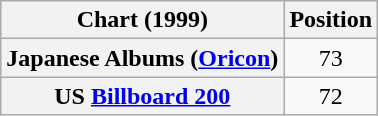<table class="wikitable plainrowheaders sortable">
<tr>
<th>Chart (1999)</th>
<th>Position</th>
</tr>
<tr>
<th scope="row">Japanese Albums (<a href='#'>Oricon</a>)</th>
<td align="center">73</td>
</tr>
<tr>
<th scope="row">US <a href='#'>Billboard 200</a></th>
<td align="center">72</td>
</tr>
</table>
